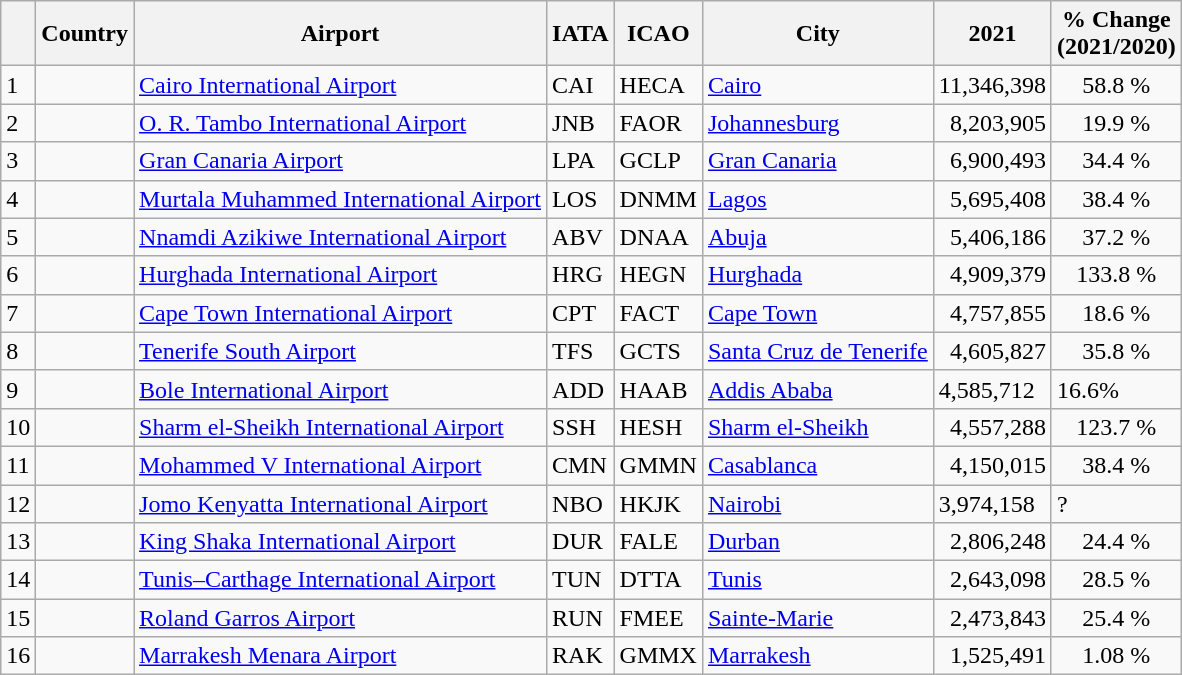<table class="wikitable sortable">
<tr>
<th></th>
<th>Country</th>
<th>Airport</th>
<th>IATA</th>
<th>ICAO</th>
<th>City</th>
<th>2021</th>
<th>% Change <br>(2021/2020)</th>
</tr>
<tr>
<td>1</td>
<td></td>
<td><a href='#'>Cairo International Airport</a></td>
<td>CAI</td>
<td>HECA</td>
<td><a href='#'>Cairo</a></td>
<td style="text-align:right;">11,346,398</td>
<td align="center"> 58.8 %</td>
</tr>
<tr>
<td>2</td>
<td></td>
<td><a href='#'>O. R. Tambo International Airport</a></td>
<td>JNB</td>
<td>FAOR</td>
<td><a href='#'>Johannesburg</a></td>
<td style="text-align:right;">8,203,905</td>
<td style="text-align:center;">19.9 %</td>
</tr>
<tr>
<td>3</td>
<td></td>
<td><a href='#'>Gran Canaria Airport</a></td>
<td>LPA</td>
<td>GCLP</td>
<td><a href='#'>Gran Canaria</a></td>
<td style="text-align:right;">6,900,493</td>
<td style="text-align:center;">34.4 %</td>
</tr>
<tr>
<td>4</td>
<td></td>
<td><a href='#'>Murtala Muhammed International Airport</a></td>
<td>LOS</td>
<td>DNMM</td>
<td><a href='#'>Lagos</a></td>
<td style="text-align:right;">5,695,408</td>
<td align="center">38.4 %</td>
</tr>
<tr>
<td>5</td>
<td></td>
<td><a href='#'>Nnamdi Azikiwe International Airport</a></td>
<td>ABV</td>
<td>DNAA</td>
<td><a href='#'>Abuja</a></td>
<td style="text-align:right;">5,406,186</td>
<td align="center">37.2 %</td>
</tr>
<tr>
<td>6</td>
<td></td>
<td><a href='#'>Hurghada International Airport</a></td>
<td>HRG</td>
<td>HEGN</td>
<td><a href='#'>Hurghada</a></td>
<td style="text-align:right;">4,909,379</td>
<td align="center"> 133.8 %</td>
</tr>
<tr>
<td>7</td>
<td></td>
<td><a href='#'>Cape Town International Airport</a></td>
<td>CPT</td>
<td>FACT</td>
<td><a href='#'>Cape Town</a></td>
<td style="text-align:right;">4,757,855</td>
<td style="text-align:center;">18.6 %</td>
</tr>
<tr>
<td>8</td>
<td></td>
<td><a href='#'>Tenerife South Airport</a></td>
<td>TFS</td>
<td>GCTS</td>
<td><a href='#'>Santa Cruz de Tenerife</a></td>
<td style="text-align:right;">4,605,827</td>
<td style="text-align:center;">35.8 %</td>
</tr>
<tr>
<td>9</td>
<td></td>
<td><a href='#'>Bole International Airport</a></td>
<td>ADD</td>
<td>HAAB</td>
<td><a href='#'>Addis Ababa</a></td>
<td>4,585,712</td>
<td> 16.6%</td>
</tr>
<tr>
<td>10</td>
<td></td>
<td><a href='#'>Sharm el-Sheikh International Airport</a></td>
<td>SSH</td>
<td>HESH</td>
<td><a href='#'>Sharm el-Sheikh</a></td>
<td style="text-align:right;">4,557,288</td>
<td style="text-align:center;"> 123.7 %</td>
</tr>
<tr>
<td>11</td>
<td></td>
<td><a href='#'>Mohammed V International Airport</a></td>
<td>CMN</td>
<td>GMMN</td>
<td><a href='#'>Casablanca</a></td>
<td style="text-align:right;">4,150,015</td>
<td style="text-align:center;">38.4 %</td>
</tr>
<tr>
<td>12</td>
<td></td>
<td><a href='#'>Jomo Kenyatta International Airport</a></td>
<td>NBO</td>
<td>HKJK</td>
<td><a href='#'>Nairobi</a></td>
<td>3,974,158</td>
<td>?</td>
</tr>
<tr>
<td>13</td>
<td></td>
<td><a href='#'>King Shaka International Airport</a></td>
<td>DUR</td>
<td>FALE</td>
<td><a href='#'>Durban</a></td>
<td style="text-align:right;">2,806,248</td>
<td align="center">24.4 %</td>
</tr>
<tr>
<td>14</td>
<td></td>
<td><a href='#'>Tunis–Carthage International Airport</a></td>
<td>TUN</td>
<td>DTTA</td>
<td><a href='#'>Tunis</a></td>
<td style="text-align:right;">2,643,098</td>
<td align="center">28.5 %</td>
</tr>
<tr>
<td>15</td>
<td></td>
<td><a href='#'>Roland Garros Airport</a></td>
<td>RUN</td>
<td>FMEE</td>
<td><a href='#'>Sainte-Marie</a></td>
<td style="text-align:right;">2,473,843</td>
<td align="center">25.4 %</td>
</tr>
<tr>
<td>16</td>
<td></td>
<td><a href='#'>Marrakesh Menara Airport</a></td>
<td>RAK</td>
<td>GMMX</td>
<td><a href='#'>Marrakesh</a></td>
<td style="text-align:right;">1,525,491</td>
<td style="text-align:center;">1.08 %</td>
</tr>
</table>
